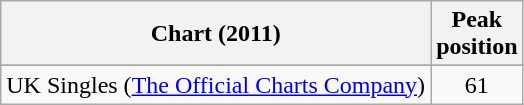<table class="wikitable sortable">
<tr>
<th>Chart (2011)</th>
<th>Peak<br>position</th>
</tr>
<tr>
</tr>
<tr>
<td>UK Singles (<a href='#'>The Official Charts Company</a>)</td>
<td align="center">61</td>
</tr>
</table>
